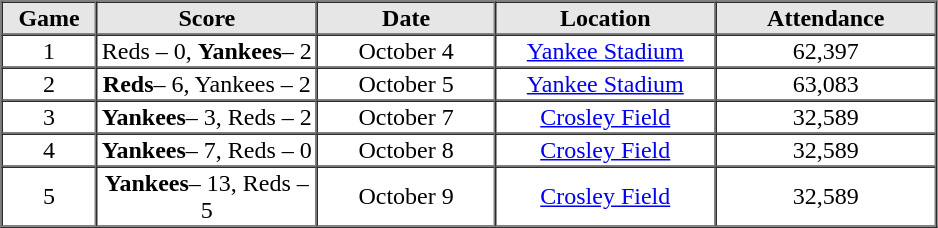<table border=1 cellspacing=0 width=625 style="margin-left:3em;">
<tr style="text-align:center; background-color:#e6e6e6;">
<th width=10>Game</th>
<th width=100>Score</th>
<th width=80>Date</th>
<th width=100>Location</th>
<th width=100>Attendance</th>
</tr>
<tr style="text-align:center;">
<td>1</td>
<td>Reds – 0, <strong>Yankees</strong>– 2</td>
<td>October 4</td>
<td><a href='#'>Yankee Stadium</a></td>
<td>62,397</td>
</tr>
<tr style="text-align:center;">
<td>2</td>
<td><strong>Reds</strong>– 6, Yankees – 2</td>
<td>October 5</td>
<td><a href='#'>Yankee Stadium</a></td>
<td>63,083</td>
</tr>
<tr style="text-align:center;">
<td>3</td>
<td><strong>Yankees</strong>– 3, Reds – 2</td>
<td>October 7</td>
<td><a href='#'>Crosley Field</a></td>
<td>32,589</td>
</tr>
<tr style="text-align:center;">
<td>4</td>
<td><strong>Yankees</strong>– 7, Reds – 0</td>
<td>October 8</td>
<td><a href='#'>Crosley Field</a></td>
<td>32,589</td>
</tr>
<tr style="text-align:center;">
<td>5</td>
<td><strong>Yankees</strong>– 13, Reds – 5</td>
<td>October 9</td>
<td><a href='#'>Crosley Field</a></td>
<td>32,589</td>
</tr>
</table>
